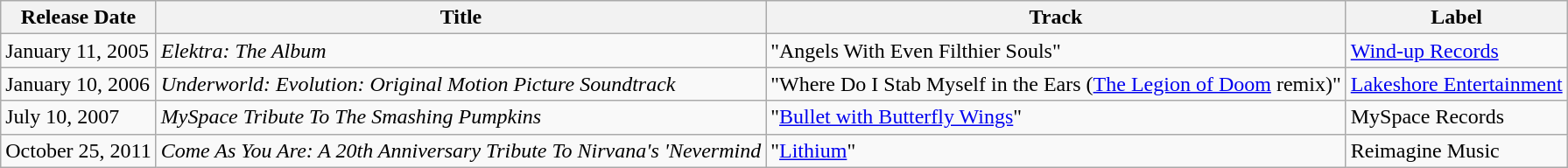<table class="wikitable">
<tr>
<th>Release Date</th>
<th>Title</th>
<th>Track</th>
<th>Label</th>
</tr>
<tr>
<td>January 11, 2005</td>
<td><em>Elektra: The Album</em></td>
<td>"Angels With Even Filthier Souls"</td>
<td><a href='#'>Wind-up Records</a></td>
</tr>
<tr>
<td>January 10, 2006</td>
<td><em>Underworld: Evolution: Original Motion Picture Soundtrack</em></td>
<td>"Where Do I Stab Myself in the Ears (<a href='#'>The Legion of Doom</a> remix)"</td>
<td><a href='#'>Lakeshore Entertainment</a></td>
</tr>
<tr>
<td>July 10, 2007</td>
<td><em>MySpace Tribute To The Smashing Pumpkins</em></td>
<td>"<a href='#'>Bullet with Butterfly Wings</a>"</td>
<td>MySpace Records</td>
</tr>
<tr>
<td>October 25, 2011</td>
<td><em>Come As You Are: A 20th Anniversary Tribute To Nirvana's 'Nevermind<strong></td>
<td>"<a href='#'>Lithium</a>"</td>
<td>Reimagine Music</td>
</tr>
</table>
